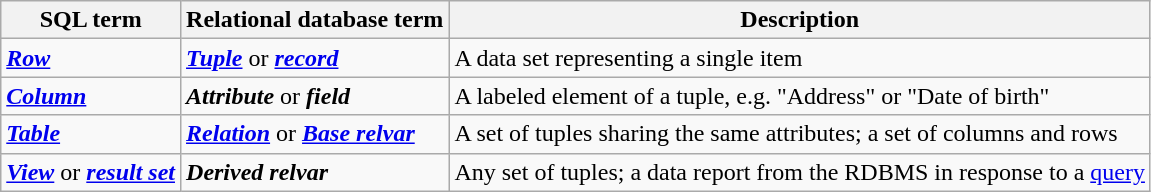<table class="wikitable">
<tr>
<th>SQL term</th>
<th>Relational database term</th>
<th>Description</th>
</tr>
<tr>
<td><a href='#'><strong><em>Row</em></strong></a></td>
<td><strong><em><a href='#'>Tuple</a></em></strong> or <a href='#'><strong><em>record</em></strong></a></td>
<td>A data set representing a single item</td>
</tr>
<tr>
<td><a href='#'><strong><em>Column</em></strong></a></td>
<td><strong><em>Attribute</em></strong> or <strong><em>field</em></strong></td>
<td>A labeled element of a tuple, e.g. "Address" or "Date of birth"</td>
</tr>
<tr>
<td><a href='#'><strong><em>Table</em></strong></a></td>
<td><a href='#'><strong><em>Relation</em></strong></a> or <a href='#'><strong><em>Base relvar</em></strong></a></td>
<td>A set of tuples sharing the same attributes; a set of columns and rows</td>
</tr>
<tr>
<td><a href='#'><strong><em>View</em></strong></a> or <strong><em><a href='#'>result set</a></em></strong></td>
<td><strong><em>Derived relvar</em></strong></td>
<td>Any set of tuples; a data report from the RDBMS in response to a <a href='#'>query</a></td>
</tr>
</table>
